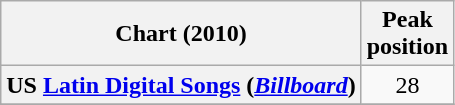<table class="wikitable sortable plainrowheaders" style="text-align:center">
<tr>
<th scope="col">Chart (2010)</th>
<th scope="col">Peak<br>position</th>
</tr>
<tr>
<th scope="row">US <a href='#'>Latin Digital Songs</a> (<em><a href='#'>Billboard</a></em>)</th>
<td>28</td>
</tr>
<tr>
</tr>
</table>
